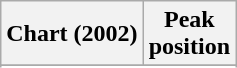<table class="wikitable sortable plainrowheaders">
<tr>
<th scope="col">Chart (2002)</th>
<th scope="col">Peak<br>position</th>
</tr>
<tr>
</tr>
<tr>
</tr>
<tr>
</tr>
<tr>
</tr>
</table>
